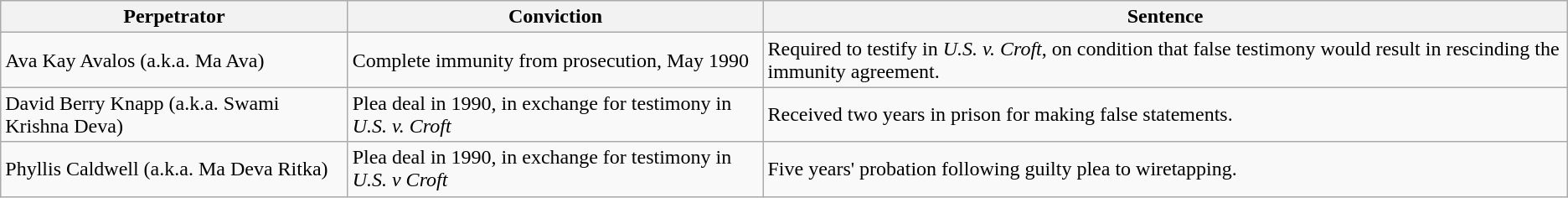<table class="wikitable">
<tr>
<th>Perpetrator</th>
<th>Conviction</th>
<th>Sentence</th>
</tr>
<tr>
<td>Ava Kay Avalos (a.k.a. Ma Ava)</td>
<td>Complete immunity from prosecution, May 1990</td>
<td>Required to testify in <em>U.S. v. Croft</em>, on condition that false testimony would result in rescinding the immunity agreement.</td>
</tr>
<tr>
<td>David Berry Knapp (a.k.a. Swami Krishna Deva)</td>
<td>Plea deal in 1990, in exchange for testimony in <em>U.S. v. Croft</em></td>
<td>Received two years in prison for making false statements.</td>
</tr>
<tr>
<td>Phyllis Caldwell (a.k.a. Ma Deva Ritka)</td>
<td>Plea deal in 1990, in exchange for testimony in <em>U.S. v Croft</em></td>
<td>Five years' probation following guilty plea to wiretapping.</td>
</tr>
</table>
